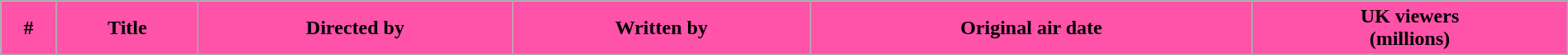<table class="wikitable plainrowheaders" width="100%" style="background:#FFFFFF;">
<tr>
<th style="background: #FF52A9;">#</th>
<th style="background: #FF52A9;">Title</th>
<th style="background: #FF52A9;">Directed by</th>
<th style="background: #FF52A9;">Written by</th>
<th style="background: #FF52A9;">Original air date</th>
<th style="background: #FF52A9;">UK viewers<br>(millions)</th>
</tr>
<tr>
</tr>
</table>
